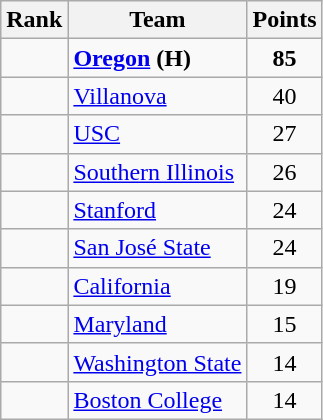<table class="wikitable sortable" style="text-align:center">
<tr>
<th>Rank</th>
<th>Team</th>
<th>Points</th>
</tr>
<tr>
<td></td>
<td align="left"><strong><a href='#'>Oregon</a></strong> <strong>(H)</strong></td>
<td><strong>85</strong></td>
</tr>
<tr>
<td></td>
<td align="left"><a href='#'>Villanova</a></td>
<td>40</td>
</tr>
<tr>
<td></td>
<td align="left"><a href='#'>USC</a></td>
<td>27</td>
</tr>
<tr>
<td></td>
<td align="left"><a href='#'>Southern Illinois</a></td>
<td>26</td>
</tr>
<tr>
<td></td>
<td align="left"><a href='#'>Stanford</a></td>
<td>24</td>
</tr>
<tr>
<td></td>
<td align="left"><a href='#'>San José State</a></td>
<td>24</td>
</tr>
<tr>
<td></td>
<td align="left"><a href='#'>California</a></td>
<td>19</td>
</tr>
<tr>
<td></td>
<td align="left"><a href='#'>Maryland</a></td>
<td>15</td>
</tr>
<tr>
<td></td>
<td align="left"><a href='#'>Washington State</a></td>
<td>14</td>
</tr>
<tr>
<td></td>
<td align="left"><a href='#'>Boston College</a></td>
<td>14</td>
</tr>
</table>
